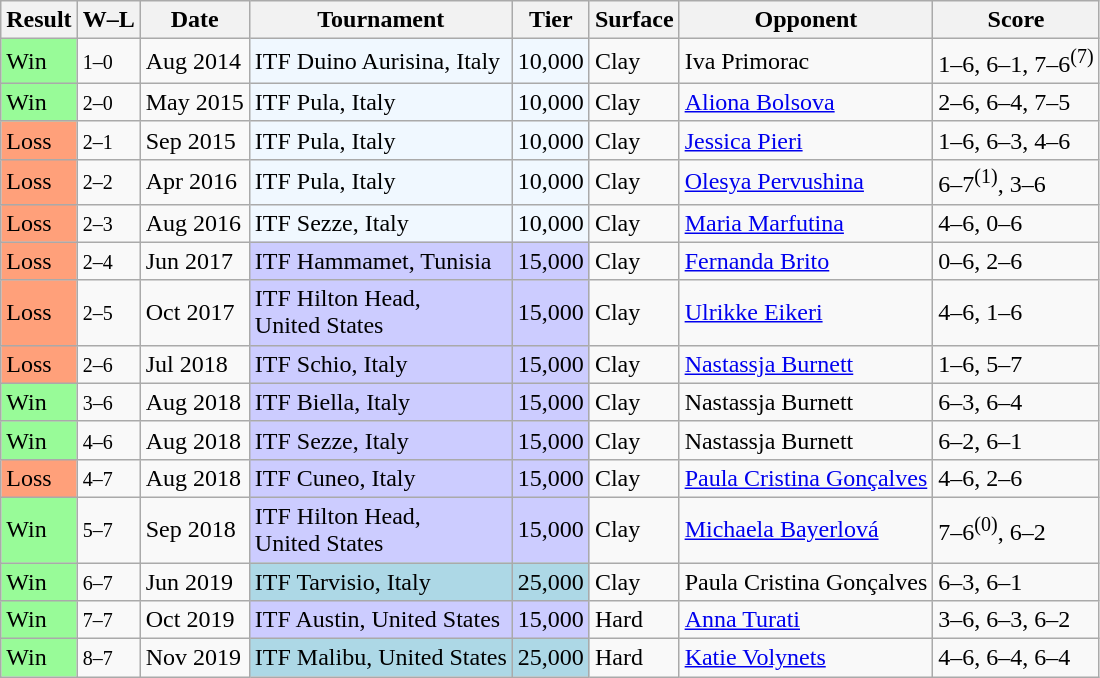<table class="sortable wikitable">
<tr>
<th>Result</th>
<th class="unsortable">W–L</th>
<th>Date</th>
<th>Tournament</th>
<th>Tier</th>
<th>Surface</th>
<th>Opponent</th>
<th class="unsortable">Score</th>
</tr>
<tr>
<td bgcolor=98FB98>Win</td>
<td><small>1–0</small></td>
<td>Aug 2014</td>
<td bgcolor=#f0f8ff>ITF Duino Aurisina, Italy</td>
<td bgcolor=#f0f8ff>10,000</td>
<td>Clay</td>
<td> Iva Primorac</td>
<td>1–6, 6–1, 7–6<sup>(7)</sup></td>
</tr>
<tr>
<td bgcolor=98FB98>Win</td>
<td><small>2–0</small></td>
<td>May 2015</td>
<td bgcolor=#f0f8ff>ITF Pula, Italy</td>
<td bgcolor=#f0f8ff>10,000</td>
<td>Clay</td>
<td> <a href='#'>Aliona Bolsova</a></td>
<td>2–6, 6–4, 7–5</td>
</tr>
<tr>
<td bgcolor=ffa07a>Loss</td>
<td><small>2–1</small></td>
<td>Sep 2015</td>
<td bgcolor=#f0f8ff>ITF Pula, Italy</td>
<td bgcolor=#f0f8ff>10,000</td>
<td>Clay</td>
<td> <a href='#'>Jessica Pieri</a></td>
<td>1–6, 6–3, 4–6</td>
</tr>
<tr>
<td bgcolor=ffa07a>Loss</td>
<td><small>2–2</small></td>
<td>Apr 2016</td>
<td bgcolor=#f0f8ff>ITF Pula, Italy</td>
<td bgcolor=#f0f8ff>10,000</td>
<td>Clay</td>
<td> <a href='#'>Olesya Pervushina</a></td>
<td>6–7<sup>(1)</sup>, 3–6</td>
</tr>
<tr>
<td bgcolor=ffa07a>Loss</td>
<td><small>2–3</small></td>
<td>Aug 2016</td>
<td bgcolor=#f0f8ff>ITF Sezze, Italy</td>
<td bgcolor=#f0f8ff>10,000</td>
<td>Clay</td>
<td> <a href='#'>Maria Marfutina</a></td>
<td>4–6, 0–6</td>
</tr>
<tr>
<td bgcolor=ffa07a>Loss</td>
<td><small>2–4</small></td>
<td>Jun 2017</td>
<td bgcolor=#ccf>ITF Hammamet, Tunisia</td>
<td bgcolor=#ccf>15,000</td>
<td>Clay</td>
<td> <a href='#'>Fernanda Brito</a></td>
<td>0–6, 2–6</td>
</tr>
<tr>
<td bgcolor=ffa07a>Loss</td>
<td><small>2–5</small></td>
<td>Oct 2017</td>
<td bgcolor=#ccf>ITF Hilton Head, <br>United States</td>
<td bgcolor=#ccf>15,000</td>
<td>Clay</td>
<td> <a href='#'>Ulrikke Eikeri</a></td>
<td>4–6, 1–6</td>
</tr>
<tr>
<td bgcolor=ffa07a>Loss</td>
<td><small>2–6</small></td>
<td>Jul 2018</td>
<td bgcolor=#ccf>ITF Schio, Italy</td>
<td bgcolor=#ccf>15,000</td>
<td>Clay</td>
<td> <a href='#'>Nastassja Burnett</a></td>
<td>1–6, 5–7</td>
</tr>
<tr>
<td bgcolor=98FB98>Win</td>
<td><small>3–6</small></td>
<td>Aug 2018</td>
<td bgcolor=#ccf>ITF Biella, Italy</td>
<td bgcolor=#ccf>15,000</td>
<td>Clay</td>
<td> Nastassja Burnett</td>
<td>6–3, 6–4</td>
</tr>
<tr>
<td bgcolor=98FB98>Win</td>
<td><small>4–6</small></td>
<td>Aug 2018</td>
<td bgcolor=#ccf>ITF Sezze, Italy</td>
<td bgcolor=#ccf>15,000</td>
<td>Clay</td>
<td> Nastassja Burnett</td>
<td>6–2, 6–1</td>
</tr>
<tr>
<td bgcolor=ffa07a>Loss</td>
<td><small>4–7</small></td>
<td>Aug 2018</td>
<td bgcolor=#ccf>ITF Cuneo, Italy</td>
<td bgcolor=#ccf>15,000</td>
<td>Clay</td>
<td> <a href='#'>Paula Cristina Gonçalves</a></td>
<td>4–6, 2–6</td>
</tr>
<tr>
<td bgcolor=98FB98>Win</td>
<td><small>5–7</small></td>
<td>Sep 2018</td>
<td bgcolor=#ccf>ITF Hilton Head, <br>United States</td>
<td bgcolor=#ccf>15,000</td>
<td>Clay</td>
<td> <a href='#'>Michaela Bayerlová</a></td>
<td>7–6<sup>(0)</sup>, 6–2</td>
</tr>
<tr>
<td bgcolor=98FB98>Win</td>
<td><small>6–7</small></td>
<td>Jun 2019</td>
<td bgcolor=lightblue>ITF Tarvisio, Italy</td>
<td bgcolor=lightblue>25,000</td>
<td>Clay</td>
<td> Paula Cristina Gonçalves</td>
<td>6–3, 6–1</td>
</tr>
<tr>
<td bgcolor=98FB98>Win</td>
<td><small>7–7</small></td>
<td>Oct 2019</td>
<td bgcolor=#ccf>ITF Austin, United States</td>
<td bgcolor=#ccf>15,000</td>
<td>Hard</td>
<td> <a href='#'>Anna Turati</a></td>
<td>3–6, 6–3, 6–2</td>
</tr>
<tr>
<td bgcolor=98FB98>Win</td>
<td><small>8–7</small></td>
<td>Nov 2019</td>
<td bgcolor=lightblue>ITF Malibu, United States</td>
<td bgcolor=lightblue>25,000</td>
<td>Hard</td>
<td> <a href='#'>Katie Volynets</a></td>
<td>4–6, 6–4, 6–4</td>
</tr>
</table>
